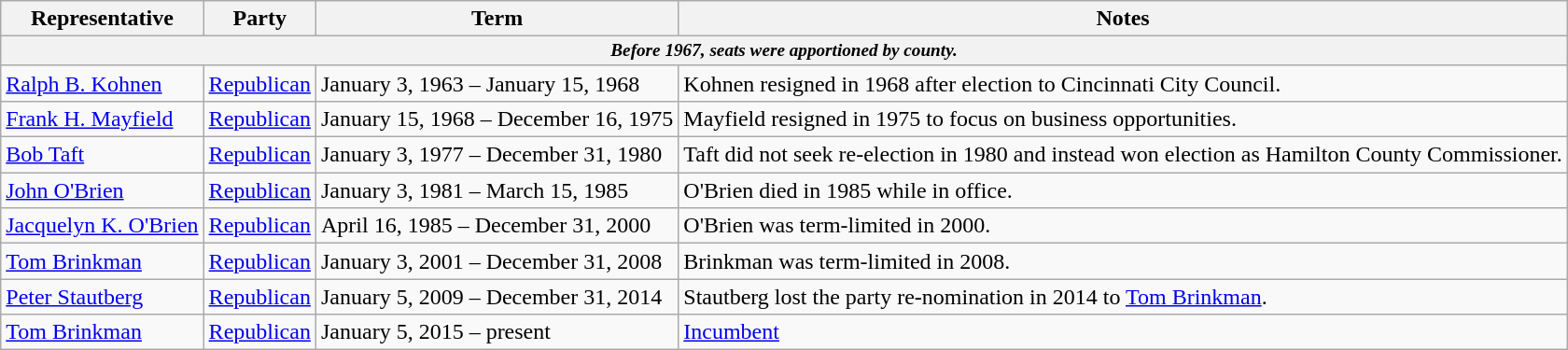<table class=wikitable>
<tr valign=bottom>
<th>Representative</th>
<th>Party</th>
<th>Term</th>
<th>Notes</th>
</tr>
<tr>
<th colspan=5 style="font-size: 80%;"><em>Before 1967, seats were apportioned by county.</em></th>
</tr>
<tr>
<td><a href='#'>Ralph B. Kohnen</a></td>
<td><a href='#'>Republican</a></td>
<td>January 3, 1963 – January 15, 1968</td>
<td>Kohnen resigned in 1968 after election to Cincinnati City Council.</td>
</tr>
<tr>
<td><a href='#'>Frank H. Mayfield</a></td>
<td><a href='#'>Republican</a></td>
<td>January 15, 1968 – December 16, 1975</td>
<td>Mayfield resigned in 1975 to focus on business opportunities.</td>
</tr>
<tr>
<td><a href='#'>Bob Taft</a></td>
<td><a href='#'>Republican</a></td>
<td>January 3, 1977 – December 31, 1980</td>
<td>Taft did not seek re-election in 1980 and instead won election as Hamilton County Commissioner.</td>
</tr>
<tr>
<td><a href='#'>John O'Brien</a></td>
<td><a href='#'>Republican</a></td>
<td>January 3, 1981 – March 15, 1985</td>
<td>O'Brien died in 1985 while in office.</td>
</tr>
<tr>
<td><a href='#'>Jacquelyn K. O'Brien</a></td>
<td><a href='#'>Republican</a></td>
<td>April 16, 1985 – December 31, 2000</td>
<td>O'Brien was term-limited in 2000.</td>
</tr>
<tr>
<td><a href='#'>Tom Brinkman</a></td>
<td><a href='#'>Republican</a></td>
<td>January 3, 2001 – December 31, 2008</td>
<td>Brinkman was term-limited in 2008.</td>
</tr>
<tr>
<td><a href='#'>Peter Stautberg</a></td>
<td><a href='#'>Republican</a></td>
<td>January 5, 2009 – December 31, 2014</td>
<td>Stautberg lost the party re-nomination in 2014 to <a href='#'>Tom Brinkman</a>.</td>
</tr>
<tr>
<td><a href='#'>Tom Brinkman</a></td>
<td><a href='#'>Republican</a></td>
<td>January 5, 2015 – present</td>
<td><a href='#'>Incumbent</a></td>
</tr>
</table>
